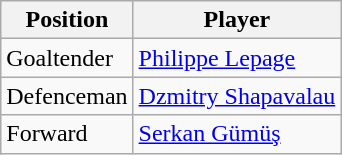<table class="wikitable">
<tr>
<th>Position</th>
<th>Player</th>
</tr>
<tr>
<td>Goaltender</td>
<td> <a href='#'>Philippe Lepage</a></td>
</tr>
<tr>
<td>Defenceman</td>
<td> <a href='#'>Dzmitry Shapavalau</a></td>
</tr>
<tr>
<td>Forward</td>
<td> <a href='#'>Serkan Gümüş</a></td>
</tr>
</table>
